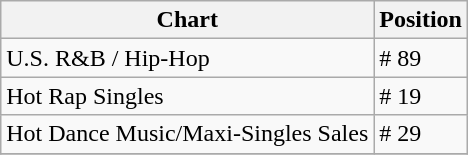<table class="wikitable">
<tr>
<th align="left">Chart</th>
<th align="left">Position</th>
</tr>
<tr>
<td align="left">U.S. R&B / Hip-Hop</td>
<td align="left"># 89</td>
</tr>
<tr>
<td align="left">Hot Rap Singles</td>
<td align="left"># 19</td>
</tr>
<tr>
<td align="left">Hot Dance Music/Maxi-Singles Sales</td>
<td align="left"># 29</td>
</tr>
<tr>
</tr>
</table>
